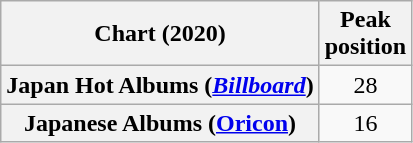<table class="wikitable sortable plainrowheaders" style="text-align:center;">
<tr>
<th>Chart (2020)</th>
<th>Peak<br>position</th>
</tr>
<tr>
<th scope="row">Japan Hot Albums (<a href='#'><em>Billboard</em></a>)</th>
<td>28</td>
</tr>
<tr>
<th scope="row">Japanese Albums (<a href='#'>Oricon</a>)</th>
<td>16</td>
</tr>
</table>
